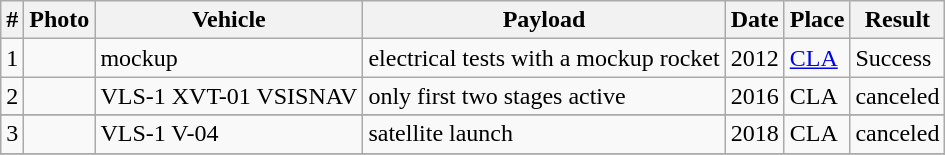<table class="wikitable">
<tr>
<th>#</th>
<th>Photo</th>
<th>Vehicle</th>
<th>Payload</th>
<th>Date</th>
<th>Place</th>
<th>Result</th>
</tr>
<tr>
<td>1</td>
<td></td>
<td>mockup</td>
<td>electrical tests with a mockup rocket</td>
<td>2012</td>
<td><a href='#'>CLA</a></td>
<td>Success</td>
</tr>
<tr>
<td>2</td>
<td></td>
<td>VLS-1 XVT-01 VSISNAV</td>
<td>only first two stages active</td>
<td>2016</td>
<td>CLA</td>
<td>canceled</td>
</tr>
<tr>
</tr>
<tr>
<td>3</td>
<td></td>
<td>VLS-1 V-04</td>
<td>satellite launch</td>
<td>2018</td>
<td>CLA</td>
<td>canceled</td>
</tr>
<tr>
</tr>
</table>
